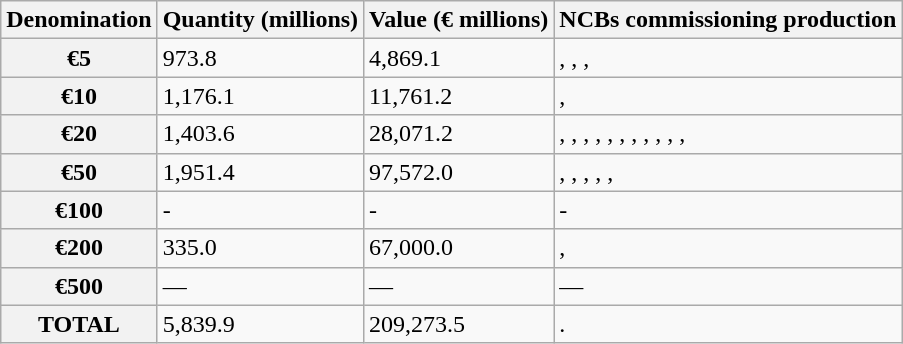<table border="1" class="wikitable">
<tr>
<th>Denomination</th>
<th>Quantity (millions)</th>
<th>Value (€ millions)</th>
<th>NCBs commissioning production</th>
</tr>
<tr>
<th>€5</th>
<td>973.8</td>
<td>4,869.1</td>
<td>, , , </td>
</tr>
<tr>
<th>€10</th>
<td>1,176.1</td>
<td>11,761.2</td>
<td>, </td>
</tr>
<tr>
<th>€20</th>
<td>1,403.6</td>
<td>28,071.2</td>
<td>, , , , , , , , , , , </td>
</tr>
<tr>
<th>€50</th>
<td>1,951.4</td>
<td>97,572.0</td>
<td>, , , , , </td>
</tr>
<tr>
<th>€100</th>
<td>-</td>
<td>-</td>
<td>-</td>
</tr>
<tr>
<th>€200</th>
<td>335.0</td>
<td>67,000.0</td>
<td>, </td>
</tr>
<tr>
<th>€500</th>
<td>—</td>
<td>—</td>
<td>—</td>
</tr>
<tr>
<th>TOTAL</th>
<td>5,839.9</td>
<td>209,273.5</td>
<td>.</td>
</tr>
</table>
